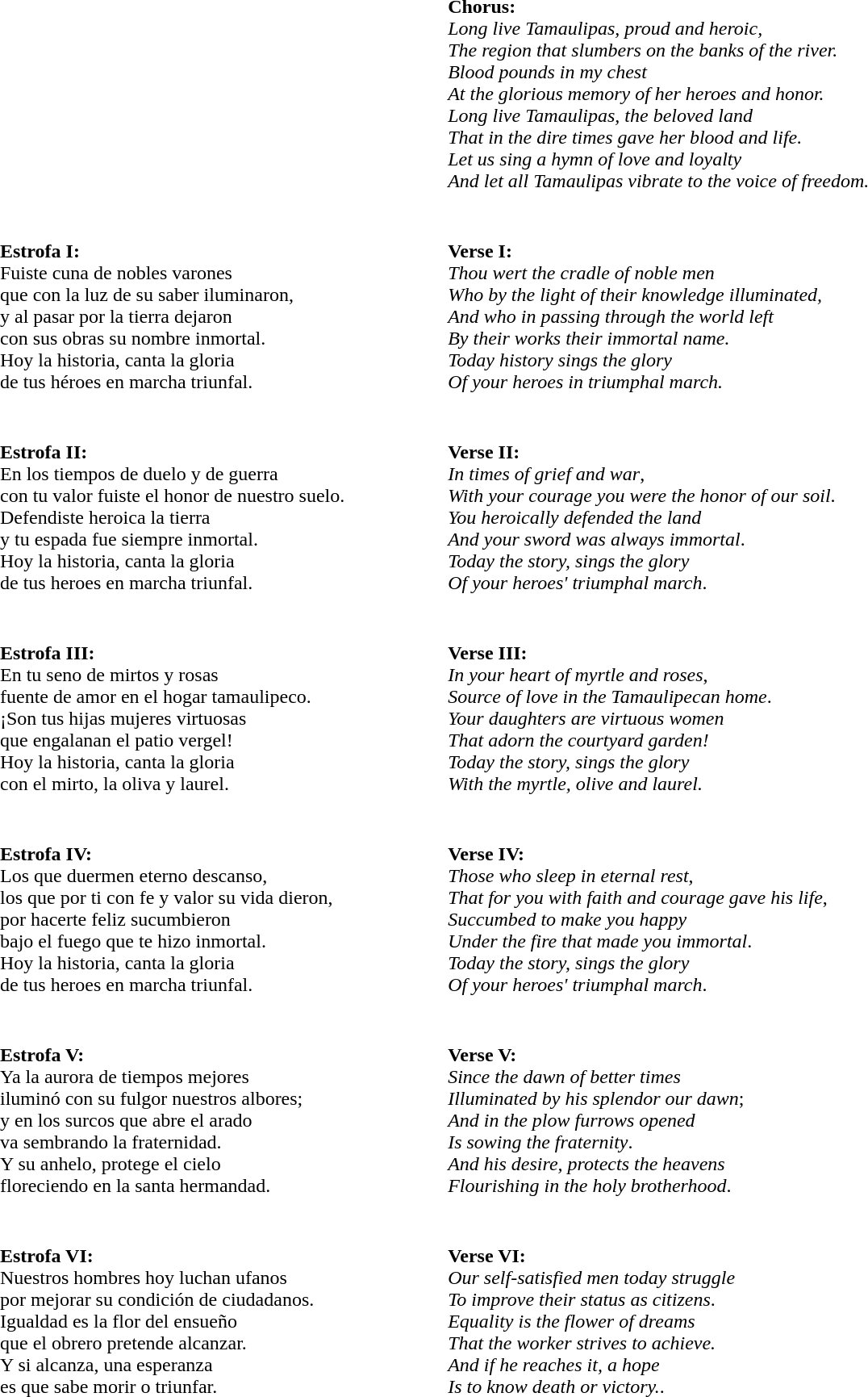<table cellpadding="10">
<tr>
<td style="width:50%;"><br></td>
<td style="width:50%;"><br><strong>Chorus:</strong><br>
<em>Long live Tamaulipas, proud and heroic,</em><br>
<em>The region that slumbers on the banks of the river.</em><br>
<em>Blood pounds in my chest</em><br>
<em>At the glorious memory of her heroes and honor.</em><br>
<em>Long live Tamaulipas, the beloved land</em><br>
<em>That in the dire times gave her blood and life.</em><br>
<em>Let us sing a hymn of love and loyalty</em><br>
<em>And let all Tamaulipas vibrate to the voice of freedom.</em></td>
</tr>
<tr>
<td style="width:50%;"><br><strong>Estrofa I:</strong><br>
Fuiste cuna de nobles varones<br>
que con la luz de su saber iluminaron,<br>
y al pasar por la tierra dejaron<br>
con sus obras su nombre inmortal.<br>
Hoy la historia, canta la gloria<br>
de tus héroes en marcha triunfal.</td>
<td style="width:50%;"><br><strong>Verse I:</strong><br>
<em>Thou wert the cradle of noble men</em><br>
<em>Who by the light of their knowledge illuminated,</em><br>
<em>And who in passing through the world left</em><br>
<em>By their works their immortal name.</em><br>
<em>Today history sings the glory</em><br>
<em>Of your heroes in triumphal march.</em><br></td>
</tr>
<tr>
<td style="width:50%;"><br><strong>Estrofa II:</strong><br>
En los tiempos de duelo y de guerra<br>
con tu valor fuiste el honor de nuestro suelo.<br>
Defendiste heroica la tierra<br>
y tu espada fue siempre inmortal.<br>
Hoy la historia, canta la gloria<br>
de tus heroes en marcha triunfal.</td>
<td style="width:50%;"><br><strong>Verse II:</strong><br>
<em>In times of grief and war</em>,<br>
<em>With your courage you were the honor of our soil</em>.<br>
<em>You heroically defended the land</em><br>
<em>And your sword was always immortal</em>.<br>
<em>Today the story, sings the glory</em><br>
<em>Of your heroes' triumphal march</em>.<br></td>
</tr>
<tr>
<td style="width:50%;"><br><strong>Estrofa III:</strong><br>
En tu seno de mirtos y rosas<br>
fuente de amor en el hogar tamaulipeco.<br>
¡Son tus hijas mujeres virtuosas<br>
que engalanan el patio vergel!<br>
Hoy la historia, canta la gloria<br>
con el mirto, la oliva y laurel.</td>
<td style="width:50%;"><br><strong>Verse III:</strong><br>
<em>In your heart of myrtle and roses</em>,<br>
<em>Source of love in the Tamaulipecan home</em>.<br>
<em>Your daughters are virtuous women</em><br>
<em>That adorn the courtyard garden!</em><br>
<em>Today the story, sings the glory</em><br>
<em>With the myrtle, olive and laurel.</em><br></td>
</tr>
<tr>
<td style="width:50%;"><br><strong>Estrofa IV:</strong><br>
Los que duermen eterno descanso,<br>
los que por ti con fe y valor su vida dieron,<br>
por hacerte feliz sucumbieron<br>
bajo el fuego que te hizo inmortal.<br>
Hoy la historia, canta la gloria<br>
de tus heroes en marcha triunfal.</td>
<td style="width:50%;"><br><strong>Verse IV:</strong><br>
<em>Those who sleep in eternal rest</em>,<br>
<em>That for you with faith and courage gave his life</em>,<br>
<em>Succumbed to make you happy</em><br>
<em>Under the fire that made you immortal</em>.<br>
<em>Today the story, sings the glory</em><br>
<em>Of your heroes' triumphal march</em>.<br></td>
</tr>
<tr>
<td style="width:50%;"><br><strong>Estrofa V:</strong><br>
Ya la aurora de tiempos mejores<br>
iluminó con su fulgor nuestros albores;<br>
y en los surcos que abre el arado<br>
va sembrando la fraternidad.<br>
Y su anhelo, protege el cielo<br>
floreciendo en la santa hermandad.</td>
<td style="width:50%;"><br><strong>Verse V:</strong><br>
<em>Since the dawn of better times</em><br>
<em>Illuminated by his splendor our dawn</em>;<br>
<em>And in the plow furrows opened</em><br>
<em>Is sowing the fraternity</em>.<br>
<em>And his desire, protects the heavens</em><br>
<em>Flourishing in the holy brotherhood</em>.</td>
</tr>
<tr>
<td style="width:50%;"><br><strong>Estrofa VI:</strong><br>
Nuestros hombres hoy luchan ufanos<br>
por mejorar su condición de ciudadanos.<br>
Igualdad es la flor del ensueño<br>
que el obrero pretende alcanzar.<br>
Y si alcanza, una esperanza<br>
es que sabe morir o triunfar.</td>
<td style="width:50%;"><br><strong>Verse VI:</strong><br>
<em>Our self-satisfied men today struggle</em><br>
<em>To improve their status as citizens</em>.<br>
<em>Equality is the flower of dreams</em><br>
<em>That the worker strives to achieve.</em><br>
<em>And if he reaches it, a hope</em><br>
<em>Is to know death or victory.</em>.</td>
</tr>
</table>
